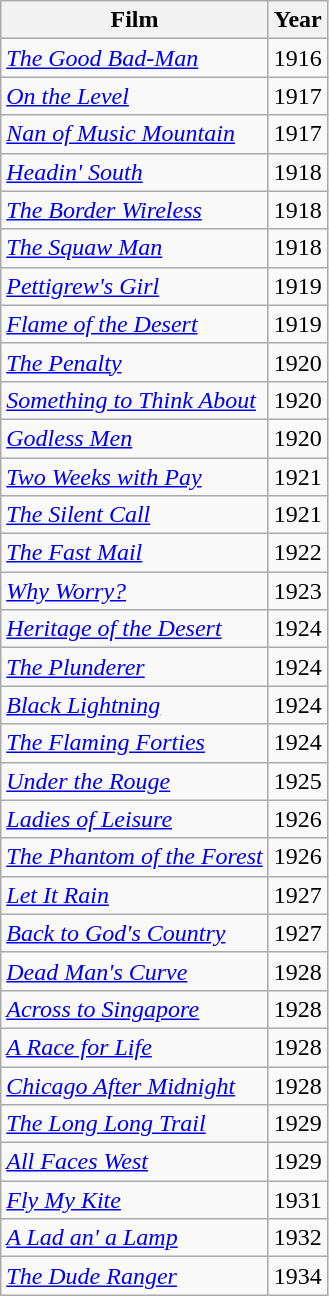<table class="wikitable sortable">
<tr>
<th>Film</th>
<th>Year</th>
</tr>
<tr>
<td><em><a href='#'>The Good Bad-Man</a></em></td>
<td>1916</td>
</tr>
<tr>
<td><em><a href='#'>On the Level</a></em></td>
<td>1917</td>
</tr>
<tr>
<td><em><a href='#'>Nan of Music Mountain</a></em></td>
<td>1917</td>
</tr>
<tr>
<td><em><a href='#'>Headin' South</a></em></td>
<td>1918</td>
</tr>
<tr>
<td><em><a href='#'>The Border Wireless</a></em></td>
<td>1918</td>
</tr>
<tr>
<td><em><a href='#'>The Squaw Man</a></em></td>
<td>1918</td>
</tr>
<tr>
<td><em><a href='#'>Pettigrew's Girl</a></em></td>
<td>1919</td>
</tr>
<tr>
<td><em><a href='#'>Flame of the Desert</a></em></td>
<td>1919</td>
</tr>
<tr>
<td><em><a href='#'>The Penalty</a></em></td>
<td>1920</td>
</tr>
<tr>
<td><em><a href='#'>Something to Think About</a></em></td>
<td>1920</td>
</tr>
<tr>
<td><em><a href='#'>Godless Men</a></em></td>
<td>1920</td>
</tr>
<tr>
<td><em><a href='#'>Two Weeks with Pay</a></em></td>
<td>1921</td>
</tr>
<tr>
<td><em><a href='#'>The Silent Call</a></em></td>
<td>1921</td>
</tr>
<tr>
<td><em><a href='#'>The Fast Mail</a></em></td>
<td>1922</td>
</tr>
<tr>
<td><em><a href='#'>Why Worry?</a></em></td>
<td>1923</td>
</tr>
<tr>
<td><em><a href='#'>Heritage of the Desert</a></em></td>
<td>1924</td>
</tr>
<tr>
<td><em><a href='#'>The Plunderer</a></em></td>
<td>1924</td>
</tr>
<tr>
<td><em><a href='#'>Black Lightning</a></em></td>
<td>1924</td>
</tr>
<tr>
<td><em><a href='#'>The Flaming Forties</a></em></td>
<td>1924</td>
</tr>
<tr>
<td><em><a href='#'>Under the Rouge</a></em></td>
<td>1925</td>
</tr>
<tr>
<td><em><a href='#'>Ladies of Leisure</a></em></td>
<td>1926</td>
</tr>
<tr>
<td><em><a href='#'>The Phantom of the Forest</a></em></td>
<td>1926</td>
</tr>
<tr>
<td><em><a href='#'>Let It Rain</a></em></td>
<td>1927</td>
</tr>
<tr>
<td><em><a href='#'>Back to God's Country</a></em></td>
<td>1927</td>
</tr>
<tr>
<td><em><a href='#'>Dead Man's Curve</a></em></td>
<td>1928</td>
</tr>
<tr>
<td><em><a href='#'>Across to Singapore</a></em></td>
<td>1928</td>
</tr>
<tr>
<td><em><a href='#'>A Race for Life</a></em></td>
<td>1928</td>
</tr>
<tr>
<td><em><a href='#'>Chicago After Midnight</a></em></td>
<td>1928</td>
</tr>
<tr>
<td><em><a href='#'>The Long Long Trail</a></em></td>
<td>1929</td>
</tr>
<tr>
<td><em><a href='#'>All Faces West</a></em></td>
<td>1929</td>
</tr>
<tr>
<td><em><a href='#'>Fly My Kite</a></em></td>
<td>1931</td>
</tr>
<tr>
<td><em><a href='#'>A Lad an' a Lamp</a></em></td>
<td>1932</td>
</tr>
<tr>
<td><em><a href='#'>The Dude Ranger</a></em></td>
<td>1934</td>
</tr>
</table>
